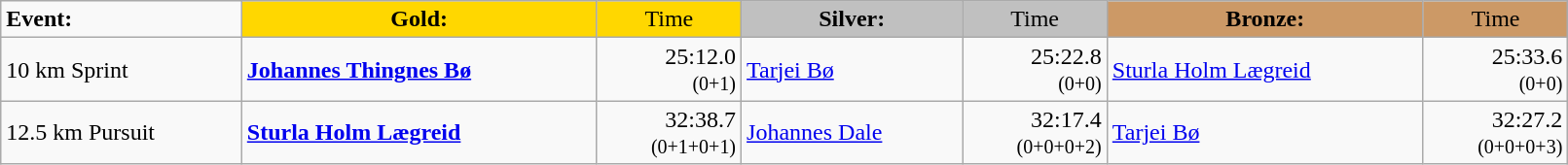<table class="wikitable" width=85%>
<tr>
<td><strong>Event:</strong></td>
<td style="text-align:center;background-color:gold;"><strong>Gold:</strong></td>
<td style="text-align:center;background-color:gold;">Time</td>
<td style="text-align:center;background-color:silver;"><strong>Silver:</strong></td>
<td style="text-align:center;background-color:silver;">Time</td>
<td style="text-align:center;background-color:#CC9966;"><strong>Bronze:</strong></td>
<td style="text-align:center;background-color:#CC9966;">Time</td>
</tr>
<tr>
<td>10 km Sprint<br></td>
<td><strong><a href='#'>Johannes Thingnes Bø</a></strong><br><small></small></td>
<td align="right">25:12.0<br><small>(0+1)</small></td>
<td><a href='#'>Tarjei Bø</a><br><small></small></td>
<td align="right">25:22.8<br><small>(0+0)</small></td>
<td><a href='#'>Sturla Holm Lægreid</a><br><small></small></td>
<td align="right">25:33.6<br><small>(0+0)</small></td>
</tr>
<tr>
<td>12.5 km Pursuit<br></td>
<td><strong><a href='#'>Sturla Holm Lægreid</a></strong><br><small></small></td>
<td align="right">32:38.7<br><small>(0+1+0+1)</small></td>
<td><a href='#'>Johannes Dale</a><br><small></small></td>
<td align="right">32:17.4<br><small>(0+0+0+2)</small></td>
<td><a href='#'>Tarjei Bø</a><br><small></small></td>
<td align="right">32:27.2<br><small>(0+0+0+3)</small></td>
</tr>
</table>
